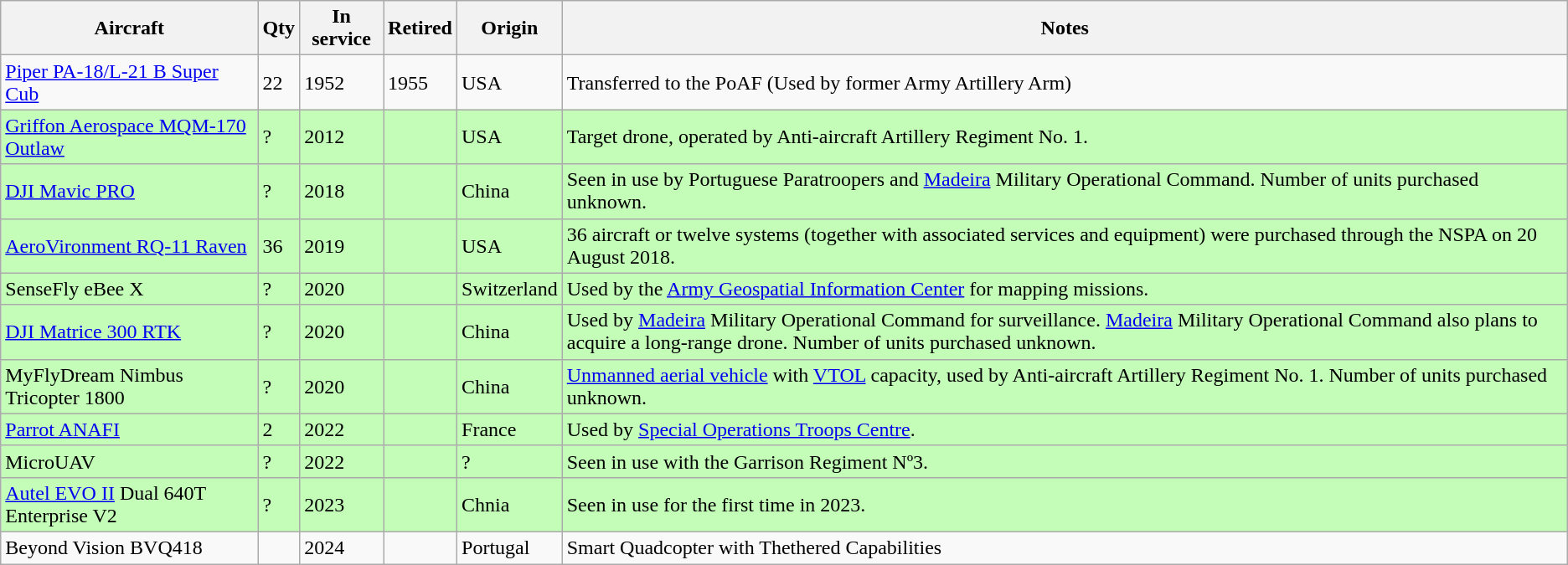<table class="wikitable">
<tr>
<th>Aircraft</th>
<th style="text-align: center;" title="Quantity">Qty</th>
<th>In service</th>
<th>Retired</th>
<th>Origin</th>
<th>Notes</th>
</tr>
<tr>
<td><a href='#'>Piper PA-18/L-21 B Super Cub</a></td>
<td>22</td>
<td>1952</td>
<td>1955</td>
<td>USA</td>
<td>Transferred to the PoAF (Used by former Army Artillery Arm)</td>
</tr>
<tr style="background: #C3FDB8;">
<td><a href='#'>Griffon Aerospace MQM-170 Outlaw</a></td>
<td>?</td>
<td>2012</td>
<td></td>
<td>USA</td>
<td>Target drone, operated by Anti-aircraft Artillery Regiment No. 1.</td>
</tr>
<tr style="background: #C3FDB8;">
<td><a href='#'>DJI Mavic PRO</a></td>
<td>?</td>
<td>2018</td>
<td></td>
<td>China</td>
<td>Seen in use by Portuguese Paratroopers and <a href='#'>Madeira</a> Military Operational Command. Number of units purchased unknown.</td>
</tr>
<tr style="background: #C3FDB8;">
<td><a href='#'>AeroVironment RQ-11 Raven</a></td>
<td>36</td>
<td>2019</td>
<td></td>
<td>USA</td>
<td>36 aircraft or twelve systems (together with associated services and equipment) were purchased through the NSPA on 20 August 2018.</td>
</tr>
<tr style="background: #C3FDB8;">
<td>SenseFly eBee X</td>
<td>?</td>
<td>2020</td>
<td></td>
<td>Switzerland</td>
<td>Used by the <a href='#'>Army Geospatial Information Center</a> for mapping missions.</td>
</tr>
<tr style="background: #C3FDB8;">
<td><a href='#'>DJI Matrice 300 RTK</a></td>
<td>?</td>
<td>2020</td>
<td></td>
<td>China</td>
<td>Used by <a href='#'>Madeira</a> Military Operational Command for surveillance. <a href='#'>Madeira</a> Military Operational Command also plans to acquire a long-range drone. Number of units purchased unknown.</td>
</tr>
<tr style="background: #C3FDB8;">
<td>MyFlyDream Nimbus Tricopter 1800</td>
<td>?</td>
<td>2020</td>
<td></td>
<td>China</td>
<td><a href='#'>Unmanned aerial vehicle</a> with <a href='#'>VTOL</a> capacity, used by Anti-aircraft Artillery Regiment No. 1. Number of units purchased unknown.</td>
</tr>
<tr style="background: #C3FDB8;">
<td><a href='#'>Parrot ANAFI</a></td>
<td>2</td>
<td>2022</td>
<td></td>
<td>France</td>
<td>Used by <a href='#'>Special Operations Troops Centre</a>.</td>
</tr>
<tr style="background: #C3FDB8;">
<td>MicroUAV</td>
<td>?</td>
<td>2022</td>
<td></td>
<td>?</td>
<td>Seen in use with the Garrison Regiment Nº3.</td>
</tr>
<tr style="background: #C3FDB8;">
<td><a href='#'>Autel EVO II</a> Dual 640T Enterprise V2</td>
<td>?</td>
<td>2023</td>
<td></td>
<td>Chnia</td>
<td>Seen in use for the first time in 2023.</td>
</tr>
<tr>
<td>Beyond Vision BVQ418</td>
<td></td>
<td>2024</td>
<td></td>
<td>Portugal</td>
<td>Smart Quadcopter with Thethered Capabilities</td>
</tr>
</table>
